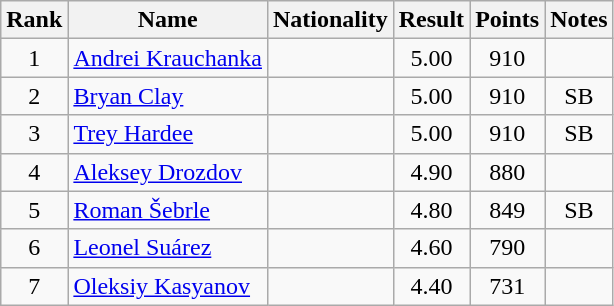<table class="wikitable sortable" style="text-align:center">
<tr>
<th>Rank</th>
<th>Name</th>
<th>Nationality</th>
<th>Result</th>
<th>Points</th>
<th>Notes</th>
</tr>
<tr>
<td>1</td>
<td align=left><a href='#'>Andrei Krauchanka</a></td>
<td align=left></td>
<td>5.00</td>
<td>910</td>
<td></td>
</tr>
<tr>
<td>2</td>
<td align=left><a href='#'>Bryan Clay</a></td>
<td align=left></td>
<td>5.00</td>
<td>910</td>
<td>SB</td>
</tr>
<tr>
<td>3</td>
<td align=left><a href='#'>Trey Hardee</a></td>
<td align=left></td>
<td>5.00</td>
<td>910</td>
<td>SB</td>
</tr>
<tr>
<td>4</td>
<td align=left><a href='#'>Aleksey Drozdov</a></td>
<td align=left></td>
<td>4.90</td>
<td>880</td>
<td></td>
</tr>
<tr>
<td>5</td>
<td align=left><a href='#'>Roman Šebrle</a></td>
<td align=left></td>
<td>4.80</td>
<td>849</td>
<td>SB</td>
</tr>
<tr>
<td>6</td>
<td align=left><a href='#'>Leonel Suárez</a></td>
<td align=left></td>
<td>4.60</td>
<td>790</td>
<td></td>
</tr>
<tr>
<td>7</td>
<td align=left><a href='#'>Oleksiy Kasyanov</a></td>
<td align=left></td>
<td>4.40</td>
<td>731</td>
<td></td>
</tr>
</table>
